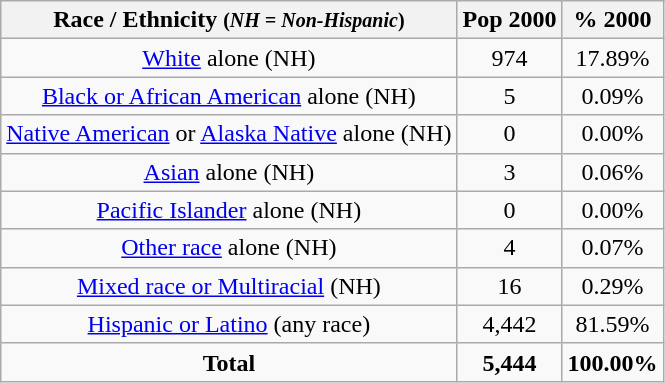<table class="wikitable" style="text-align:center;">
<tr>
<th>Race / Ethnicity <small>(<em>NH = Non-Hispanic</em>)</small></th>
<th>Pop 2000</th>
<th>% 2000</th>
</tr>
<tr>
<td><a href='#'>White</a> alone (NH)</td>
<td>974</td>
<td>17.89%</td>
</tr>
<tr>
<td><a href='#'>Black or African American</a> alone (NH)</td>
<td>5</td>
<td>0.09%</td>
</tr>
<tr>
<td><a href='#'>Native American</a> or <a href='#'>Alaska Native</a> alone (NH)</td>
<td>0</td>
<td>0.00%</td>
</tr>
<tr>
<td><a href='#'>Asian</a> alone (NH)</td>
<td>3</td>
<td>0.06%</td>
</tr>
<tr>
<td><a href='#'>Pacific Islander</a> alone (NH)</td>
<td>0</td>
<td>0.00%</td>
</tr>
<tr>
<td><a href='#'>Other race</a> alone (NH)</td>
<td>4</td>
<td>0.07%</td>
</tr>
<tr>
<td><a href='#'>Mixed race or Multiracial</a> (NH)</td>
<td>16</td>
<td>0.29%</td>
</tr>
<tr>
<td><a href='#'>Hispanic or Latino</a> (any race)</td>
<td>4,442</td>
<td>81.59%</td>
</tr>
<tr>
<td><strong>Total</strong></td>
<td><strong>5,444</strong></td>
<td><strong>100.00%</strong></td>
</tr>
</table>
